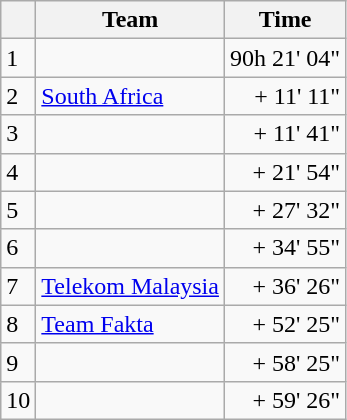<table class=wikitable>
<tr>
<th></th>
<th>Team</th>
<th>Time</th>
</tr>
<tr>
<td>1</td>
<td></td>
<td align=right>90h 21' 04"</td>
</tr>
<tr>
<td>2</td>
<td><a href='#'>South Africa</a></td>
<td align=right>+ 11' 11"</td>
</tr>
<tr>
<td>3</td>
<td></td>
<td align=right>+ 11' 41"</td>
</tr>
<tr>
<td>4</td>
<td></td>
<td align=right>+ 21' 54"</td>
</tr>
<tr>
<td>5</td>
<td></td>
<td align=right>+ 27' 32"</td>
</tr>
<tr>
<td>6</td>
<td></td>
<td align=right>+ 34' 55"</td>
</tr>
<tr>
<td>7</td>
<td><a href='#'>Telekom Malaysia</a></td>
<td align=right>+ 36' 26"</td>
</tr>
<tr>
<td>8</td>
<td><a href='#'>Team Fakta</a></td>
<td align=right>+ 52' 25"</td>
</tr>
<tr>
<td>9</td>
<td></td>
<td align=right>+ 58' 25"</td>
</tr>
<tr>
<td>10</td>
<td></td>
<td align=right>+ 59' 26"</td>
</tr>
</table>
